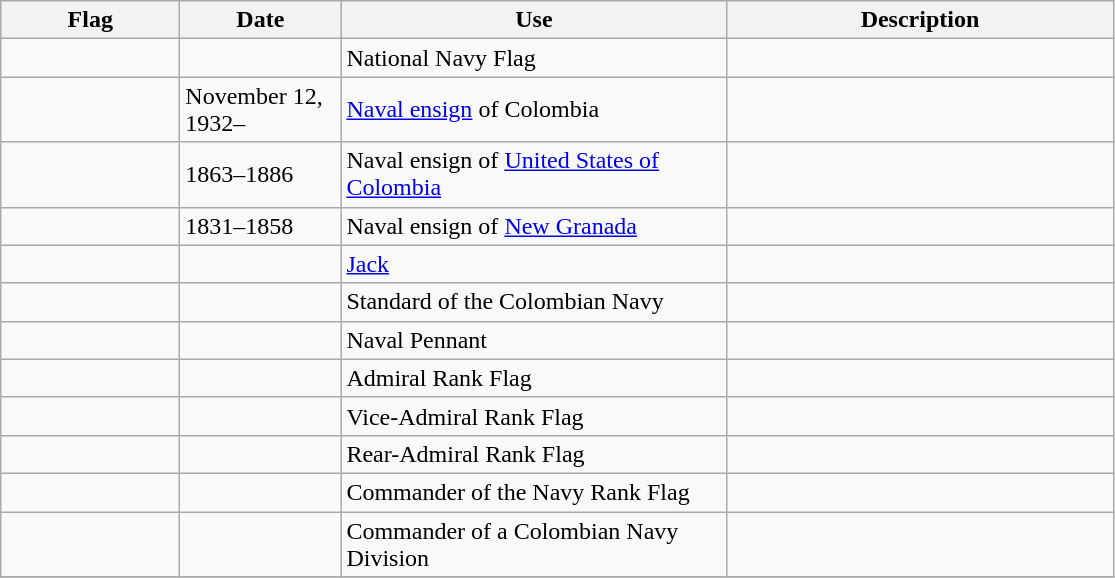<table class="wikitable" style="background: #f9f9f9">
<tr>
<th width="112">Flag</th>
<th width="100">Date</th>
<th width="250">Use</th>
<th width="250">Description</th>
</tr>
<tr>
<td></td>
<td> </td>
<td>National Navy Flag</td>
<td></td>
</tr>
<tr>
<td></td>
<td>November 12, 1932–</td>
<td><a href='#'>Naval ensign</a> of Colombia</td>
</tr>
<tr>
<td></td>
<td>1863–1886</td>
<td>Naval ensign of <a href='#'>United States of Colombia</a></td>
<td></td>
</tr>
<tr>
<td></td>
<td>1831–1858</td>
<td>Naval ensign of <a href='#'>New Granada</a></td>
<td></td>
</tr>
<tr>
<td></td>
<td> </td>
<td><a href='#'>Jack</a></td>
<td></td>
</tr>
<tr>
<td></td>
<td> </td>
<td>Standard of the Colombian Navy</td>
<td></td>
</tr>
<tr>
<td></td>
<td> </td>
<td>Naval Pennant</td>
<td></td>
</tr>
<tr>
<td></td>
<td> </td>
<td>Admiral Rank Flag</td>
<td></td>
</tr>
<tr>
<td></td>
<td> </td>
<td>Vice-Admiral Rank Flag</td>
<td></td>
</tr>
<tr>
<td></td>
<td> </td>
<td>Rear-Admiral Rank Flag</td>
<td></td>
</tr>
<tr>
<td></td>
<td> </td>
<td>Commander of the Navy Rank Flag</td>
<td></td>
</tr>
<tr>
<td></td>
<td> </td>
<td>Commander of a Colombian Navy Division</td>
<td></td>
</tr>
<tr>
</tr>
</table>
